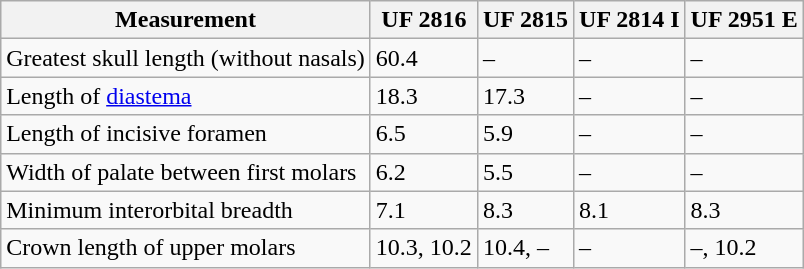<table class="wikitable" align="right" style="margin-left: 1em">
<tr>
<th>Measurement</th>
<th>UF 2816</th>
<th>UF 2815</th>
<th>UF 2814 I</th>
<th>UF 2951 E</th>
</tr>
<tr>
<td>Greatest skull length (without nasals)</td>
<td>60.4</td>
<td>–</td>
<td>–</td>
<td>–</td>
</tr>
<tr>
<td>Length of <a href='#'>diastema</a></td>
<td>18.3</td>
<td>17.3</td>
<td>–</td>
<td>–</td>
</tr>
<tr>
<td>Length of incisive foramen</td>
<td>6.5</td>
<td>5.9</td>
<td>–</td>
<td>–</td>
</tr>
<tr>
<td>Width of palate between first molars</td>
<td>6.2</td>
<td>5.5</td>
<td>–</td>
<td>–</td>
</tr>
<tr>
<td>Minimum interorbital breadth</td>
<td>7.1</td>
<td>8.3</td>
<td>8.1</td>
<td>8.3</td>
</tr>
<tr>
<td>Crown length of upper molars</td>
<td>10.3, 10.2</td>
<td>10.4, –</td>
<td>–</td>
<td>–, 10.2</td>
</tr>
</table>
